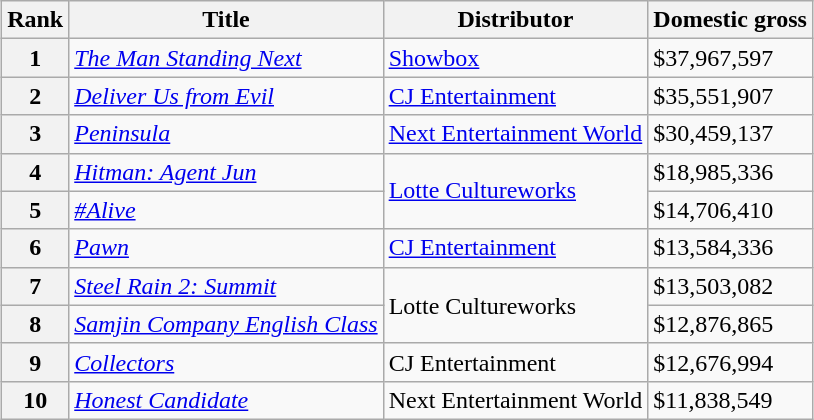<table class="wikitable" style="margin:auto; margin:auto;">
<tr>
<th>Rank</th>
<th>Title</th>
<th>Distributor</th>
<th>Domestic gross </th>
</tr>
<tr>
<th style="text-align:center;">1</th>
<td><em><a href='#'>The Man Standing Next</a></em></td>
<td><a href='#'>Showbox</a></td>
<td>$37,967,597</td>
</tr>
<tr>
<th style="text-align:center;">2</th>
<td><em><a href='#'>Deliver Us from Evil</a></em></td>
<td><a href='#'>CJ Entertainment</a></td>
<td>$35,551,907</td>
</tr>
<tr>
<th style="text-align:center;">3</th>
<td><em><a href='#'>Peninsula</a></em></td>
<td><a href='#'>Next Entertainment World</a></td>
<td>$30,459,137</td>
</tr>
<tr>
<th style="text-align:center;">4</th>
<td><em><a href='#'>Hitman: Agent Jun</a></em></td>
<td rowspan=2><a href='#'>Lotte Cultureworks</a></td>
<td>$18,985,336</td>
</tr>
<tr>
<th style="text-align:center;">5</th>
<td><em><a href='#'>#Alive</a></em></td>
<td>$14,706,410</td>
</tr>
<tr>
<th style="text-align:center;">6</th>
<td><em><a href='#'>Pawn</a></em></td>
<td><a href='#'>CJ Entertainment</a></td>
<td>$13,584,336</td>
</tr>
<tr>
<th style="text-align:center;">7</th>
<td><em><a href='#'>Steel Rain 2: Summit</a></em></td>
<td rowspan=2>Lotte Cultureworks</td>
<td>$13,503,082</td>
</tr>
<tr>
<th style="text-align:center;">8</th>
<td><em><a href='#'>Samjin Company English Class</a></em></td>
<td>$12,876,865</td>
</tr>
<tr>
<th style="text-align:center;">9</th>
<td><em><a href='#'>Collectors</a></em></td>
<td>CJ Entertainment</td>
<td>$12,676,994</td>
</tr>
<tr>
<th style="text-align:center;">10</th>
<td><em><a href='#'>Honest Candidate</a></em></td>
<td>Next Entertainment World</td>
<td>$11,838,549</td>
</tr>
</table>
